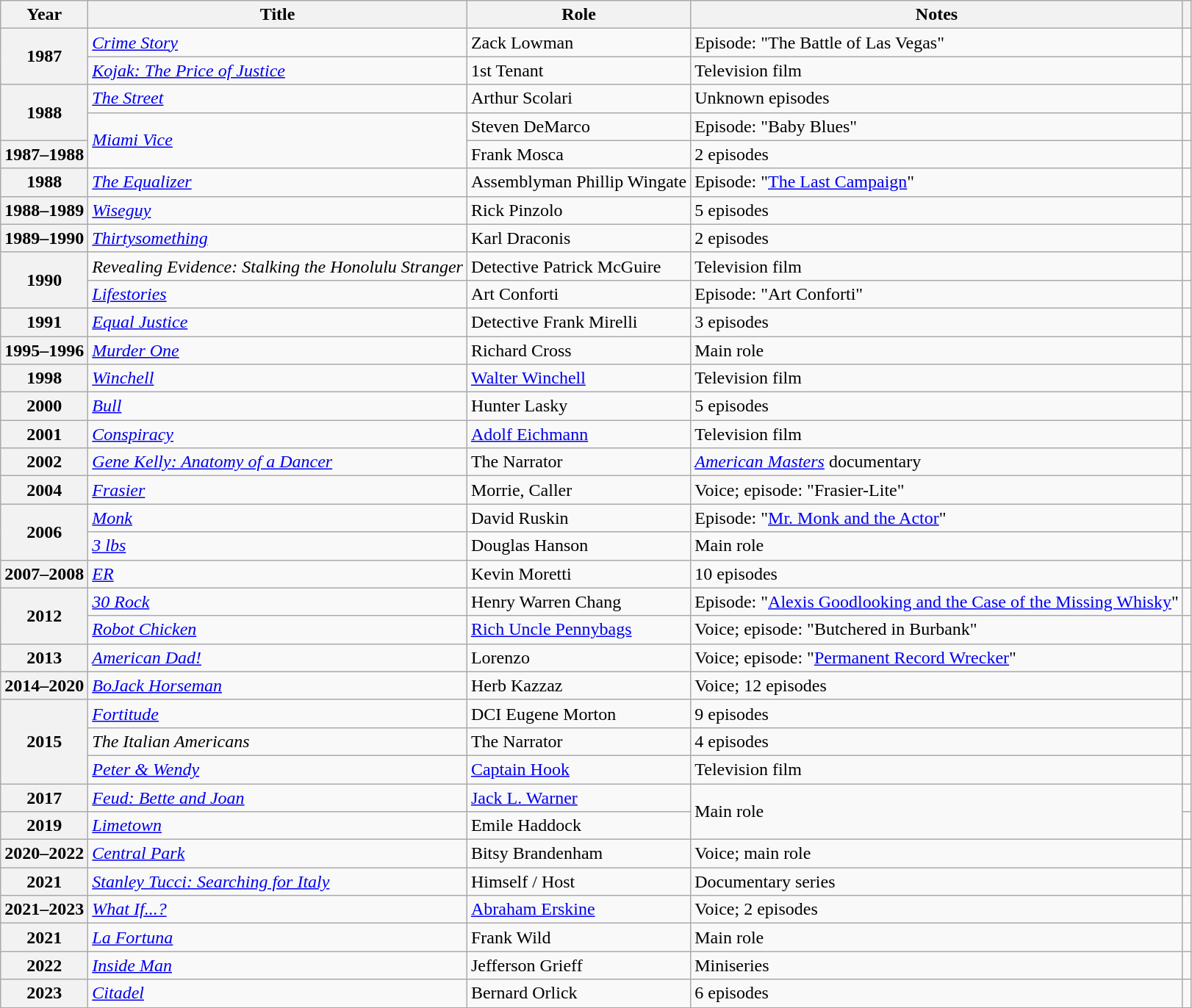<table class="wikitable plainrowheaders sortable" style="margin-right: 0;">
<tr>
<th scope="col">Year</th>
<th scope="col">Title</th>
<th scope="col">Role</th>
<th scope="col" class="unsortable">Notes</th>
<th scope="col" class="unsortable"></th>
</tr>
<tr>
<th rowspan="2" scope="row">1987</th>
<td><em><a href='#'>Crime Story</a></em></td>
<td>Zack Lowman</td>
<td>Episode: "The Battle of Las Vegas"</td>
<td></td>
</tr>
<tr>
<td><em><a href='#'>Kojak: The Price of Justice</a></em></td>
<td>1st Tenant</td>
<td>Television film</td>
<td></td>
</tr>
<tr>
<th rowspan="2" scope="row">1988</th>
<td><em><a href='#'>The Street</a></em></td>
<td>Arthur Scolari</td>
<td>Unknown episodes</td>
<td></td>
</tr>
<tr>
<td rowspan="2"><em><a href='#'>Miami Vice</a></em></td>
<td>Steven DeMarco</td>
<td>Episode: "Baby Blues"</td>
<td></td>
</tr>
<tr>
<th scope="row">1987–1988</th>
<td>Frank Mosca</td>
<td>2 episodes</td>
<td></td>
</tr>
<tr>
<th scope="row">1988</th>
<td><em><a href='#'>The Equalizer</a></em></td>
<td>Assemblyman Phillip Wingate</td>
<td>Episode: "<a href='#'>The Last Campaign</a>"</td>
<td></td>
</tr>
<tr>
<th scope="row">1988–1989</th>
<td><em><a href='#'>Wiseguy</a></em></td>
<td>Rick Pinzolo</td>
<td>5 episodes</td>
<td></td>
</tr>
<tr>
<th scope="row">1989–1990</th>
<td><em><a href='#'>Thirtysomething</a></em></td>
<td>Karl Draconis</td>
<td>2 episodes</td>
<td></td>
</tr>
<tr>
<th rowspan="2" scope="row">1990</th>
<td><em>Revealing Evidence: Stalking the Honolulu Stranger</em></td>
<td>Detective Patrick McGuire</td>
<td>Television film</td>
<td></td>
</tr>
<tr>
<td><em><a href='#'>Lifestories</a></em></td>
<td>Art Conforti</td>
<td>Episode: "Art Conforti"</td>
<td></td>
</tr>
<tr>
<th scope="row">1991</th>
<td><em><a href='#'>Equal Justice</a></em></td>
<td>Detective Frank Mirelli</td>
<td>3 episodes</td>
<td></td>
</tr>
<tr>
<th scope="row">1995–1996</th>
<td><em><a href='#'>Murder One</a></em></td>
<td>Richard Cross</td>
<td>Main role</td>
<td></td>
</tr>
<tr>
<th scope="row">1998</th>
<td><em><a href='#'>Winchell</a></em></td>
<td><a href='#'>Walter Winchell</a></td>
<td>Television film</td>
<td></td>
</tr>
<tr>
<th scope="row">2000</th>
<td><em><a href='#'>Bull</a></em></td>
<td>Hunter Lasky</td>
<td>5 episodes</td>
<td></td>
</tr>
<tr>
<th scope="row">2001</th>
<td><em><a href='#'>Conspiracy</a></em></td>
<td><a href='#'>Adolf Eichmann</a></td>
<td>Television film</td>
<td></td>
</tr>
<tr>
<th scope="row">2002</th>
<td><em><a href='#'>Gene Kelly: Anatomy of a Dancer</a></em></td>
<td>The Narrator</td>
<td><em><a href='#'>American Masters</a></em> documentary</td>
<td></td>
</tr>
<tr>
<th scope="row">2004</th>
<td><em><a href='#'>Frasier</a></em></td>
<td>Morrie, Caller</td>
<td>Voice; episode: "Frasier-Lite"</td>
<td></td>
</tr>
<tr>
<th rowspan="2" scope="row">2006</th>
<td><em><a href='#'>Monk</a></em></td>
<td>David Ruskin</td>
<td>Episode: "<a href='#'>Mr. Monk and the Actor</a>"</td>
<td></td>
</tr>
<tr>
<td><em><a href='#'>3 lbs</a></em></td>
<td>Douglas Hanson</td>
<td>Main role</td>
<td></td>
</tr>
<tr>
<th scope="row">2007–2008</th>
<td><em><a href='#'>ER</a></em></td>
<td>Kevin Moretti</td>
<td>10 episodes</td>
<td></td>
</tr>
<tr>
<th rowspan="2" scope="row">2012</th>
<td><em><a href='#'>30 Rock</a></em></td>
<td>Henry Warren Chang</td>
<td>Episode: "<a href='#'>Alexis Goodlooking and the Case of the Missing Whisky</a>"</td>
<td></td>
</tr>
<tr>
<td><em><a href='#'>Robot Chicken</a></em></td>
<td><a href='#'>Rich Uncle Pennybags</a></td>
<td>Voice; episode: "Butchered in Burbank"</td>
<td></td>
</tr>
<tr>
<th scope="row">2013</th>
<td><em><a href='#'>American Dad!</a></em></td>
<td>Lorenzo</td>
<td>Voice; episode: "<a href='#'>Permanent Record Wrecker</a>"</td>
<td></td>
</tr>
<tr>
<th scope="row">2014–2020</th>
<td><em><a href='#'>BoJack Horseman</a></em></td>
<td>Herb Kazzaz</td>
<td>Voice; 12 episodes</td>
<td></td>
</tr>
<tr>
<th rowspan="3" scope="row">2015</th>
<td><em><a href='#'>Fortitude</a></em></td>
<td>DCI Eugene Morton</td>
<td>9 episodes</td>
<td></td>
</tr>
<tr>
<td><em>The Italian Americans</em></td>
<td>The Narrator</td>
<td>4 episodes</td>
<td></td>
</tr>
<tr>
<td><em><a href='#'>Peter & Wendy</a></em></td>
<td><a href='#'>Captain Hook</a></td>
<td>Television film</td>
<td></td>
</tr>
<tr>
<th scope="row">2017</th>
<td><em><a href='#'>Feud: Bette and Joan</a></em></td>
<td><a href='#'>Jack L. Warner</a></td>
<td rowspan="2">Main role</td>
<td></td>
</tr>
<tr>
<th scope="row">2019</th>
<td><em><a href='#'>Limetown</a></em></td>
<td>Emile Haddock</td>
<td></td>
</tr>
<tr>
<th scope="row">2020–2022</th>
<td><em><a href='#'>Central Park</a></em></td>
<td>Bitsy Brandenham</td>
<td>Voice; main role</td>
<td></td>
</tr>
<tr>
<th scope="row">2021</th>
<td><em><a href='#'>Stanley Tucci: Searching for Italy</a></em></td>
<td>Himself / Host</td>
<td>Documentary series</td>
<td></td>
</tr>
<tr>
<th scope="row">2021–2023</th>
<td><em><a href='#'>What If...?</a></em></td>
<td><a href='#'>Abraham Erskine</a></td>
<td>Voice; 2 episodes</td>
<td></td>
</tr>
<tr>
<th scope="row">2021</th>
<td><em><a href='#'>La Fortuna</a></em></td>
<td>Frank Wild</td>
<td>Main role</td>
<td></td>
</tr>
<tr>
<th scope="row">2022</th>
<td><em><a href='#'>Inside Man</a></em></td>
<td>Jefferson Grieff</td>
<td>Miniseries</td>
<td></td>
</tr>
<tr>
<th scope="row">2023</th>
<td><em><a href='#'>Citadel</a></em></td>
<td>Bernard Orlick</td>
<td>6 episodes</td>
<td></td>
</tr>
<tr>
</tr>
</table>
